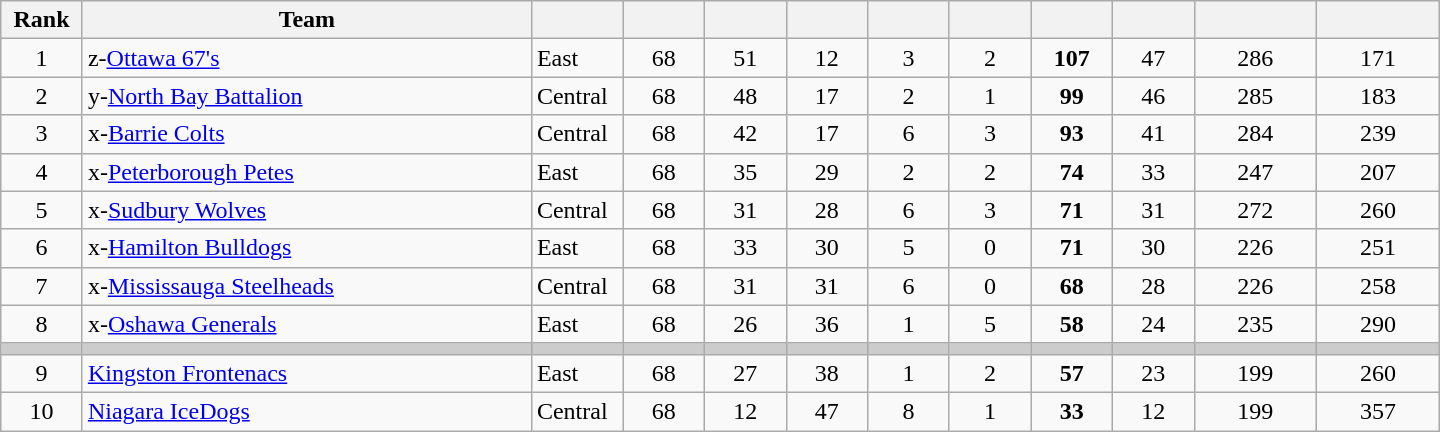<table class="wikitable sortable" style="text-align:center; width:60em">
<tr>
<th width="5%">Rank</th>
<th width="27.5%">Team</th>
<th width="5%"></th>
<th width="5%"></th>
<th width="5%"></th>
<th width="5%"></th>
<th width="5%"></th>
<th width="5%"></th>
<th width="5%"></th>
<th width="5%"></th>
<th width="7.5%"></th>
<th width="7.5%"></th>
</tr>
<tr>
<td>1</td>
<td align=left>z-<a href='#'>Ottawa 67's</a></td>
<td align=left>East</td>
<td>68</td>
<td>51</td>
<td>12</td>
<td>3</td>
<td>2</td>
<td><strong>107</strong></td>
<td>47</td>
<td>286</td>
<td>171</td>
</tr>
<tr>
<td>2</td>
<td align=left>y-<a href='#'>North Bay Battalion</a></td>
<td align=left>Central</td>
<td>68</td>
<td>48</td>
<td>17</td>
<td>2</td>
<td>1</td>
<td><strong>99</strong></td>
<td>46</td>
<td>285</td>
<td>183</td>
</tr>
<tr>
<td>3</td>
<td align=left>x-<a href='#'>Barrie Colts</a></td>
<td align=left>Central</td>
<td>68</td>
<td>42</td>
<td>17</td>
<td>6</td>
<td>3</td>
<td><strong>93</strong></td>
<td>41</td>
<td>284</td>
<td>239</td>
</tr>
<tr>
<td>4</td>
<td align=left>x-<a href='#'>Peterborough Petes</a></td>
<td align=left>East</td>
<td>68</td>
<td>35</td>
<td>29</td>
<td>2</td>
<td>2</td>
<td><strong>74</strong></td>
<td>33</td>
<td>247</td>
<td>207</td>
</tr>
<tr>
<td>5</td>
<td align=left>x-<a href='#'>Sudbury Wolves</a></td>
<td align=left>Central</td>
<td>68</td>
<td>31</td>
<td>28</td>
<td>6</td>
<td>3</td>
<td><strong>71</strong></td>
<td>31</td>
<td>272</td>
<td>260</td>
</tr>
<tr>
<td>6</td>
<td align=left>x-<a href='#'>Hamilton Bulldogs</a></td>
<td align=left>East</td>
<td>68</td>
<td>33</td>
<td>30</td>
<td>5</td>
<td>0</td>
<td><strong>71</strong></td>
<td>30</td>
<td>226</td>
<td>251</td>
</tr>
<tr>
<td>7</td>
<td align=left>x-<a href='#'>Mississauga Steelheads</a></td>
<td align=left>Central</td>
<td>68</td>
<td>31</td>
<td>31</td>
<td>6</td>
<td>0</td>
<td><strong>68</strong></td>
<td>28</td>
<td>226</td>
<td>258</td>
</tr>
<tr>
<td>8</td>
<td align=left>x-<a href='#'>Oshawa Generals</a></td>
<td align=left>East</td>
<td>68</td>
<td>26</td>
<td>36</td>
<td>1</td>
<td>5</td>
<td><strong>58</strong></td>
<td>24</td>
<td>235</td>
<td>290</td>
</tr>
<tr style="background-color:#cccccc;">
<td></td>
<td></td>
<td></td>
<td></td>
<td></td>
<td></td>
<td></td>
<td></td>
<td></td>
<td></td>
<td></td>
<td></td>
</tr>
<tr>
<td>9</td>
<td align=left><a href='#'>Kingston Frontenacs</a></td>
<td align=left>East</td>
<td>68</td>
<td>27</td>
<td>38</td>
<td>1</td>
<td>2</td>
<td><strong>57</strong></td>
<td>23</td>
<td>199</td>
<td>260</td>
</tr>
<tr>
<td>10</td>
<td align=left><a href='#'>Niagara IceDogs</a></td>
<td align=left>Central</td>
<td>68</td>
<td>12</td>
<td>47</td>
<td>8</td>
<td>1</td>
<td><strong>33</strong></td>
<td>12</td>
<td>199</td>
<td>357</td>
</tr>
</table>
